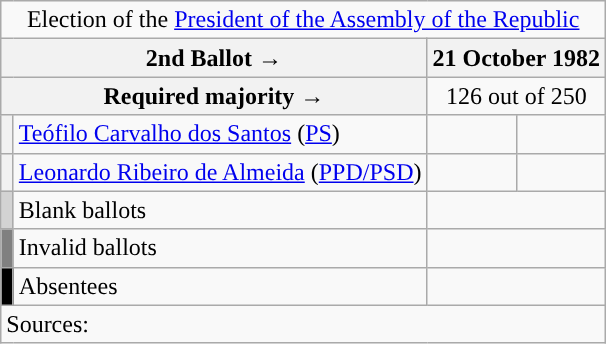<table class="wikitable" style="text-align:center;">
<tr>
<td colspan="4" align="center">Election of the <a href='#'>President of the Assembly of the Republic</a></td>
</tr>
<tr>
<th colspan="2" width="225px">2nd Ballot →</th>
<th colspan="2">21 October 1982</th>
</tr>
<tr>
<th colspan="2">Required majority →</th>
<td colspan="2">126 out of 250</td>
</tr>
<tr>
<th width="1px" style="background:"></th>
<td align="left"><a href='#'>Teófilo Carvalho dos Santos</a> (<a href='#'>PS</a>)</td>
<td></td>
<td></td>
</tr>
<tr>
<th width="1px" style="background:"></th>
<td align="left"><a href='#'>Leonardo Ribeiro de Almeida</a> (<a href='#'>PPD/PSD</a>)</td>
<td></td>
<td></td>
</tr>
<tr>
<th style="background:lightgray;"></th>
<td align="left">Blank ballots</td>
<td colspan="2"></td>
</tr>
<tr>
<th style="background:gray;"></th>
<td align="left">Invalid ballots</td>
<td colspan="2"></td>
</tr>
<tr>
<th style="background:black;"></th>
<td align="left">Absentees</td>
<td colspan="2"></td>
</tr>
<tr>
<td align="left" colspan="4">Sources: </td>
</tr>
</table>
